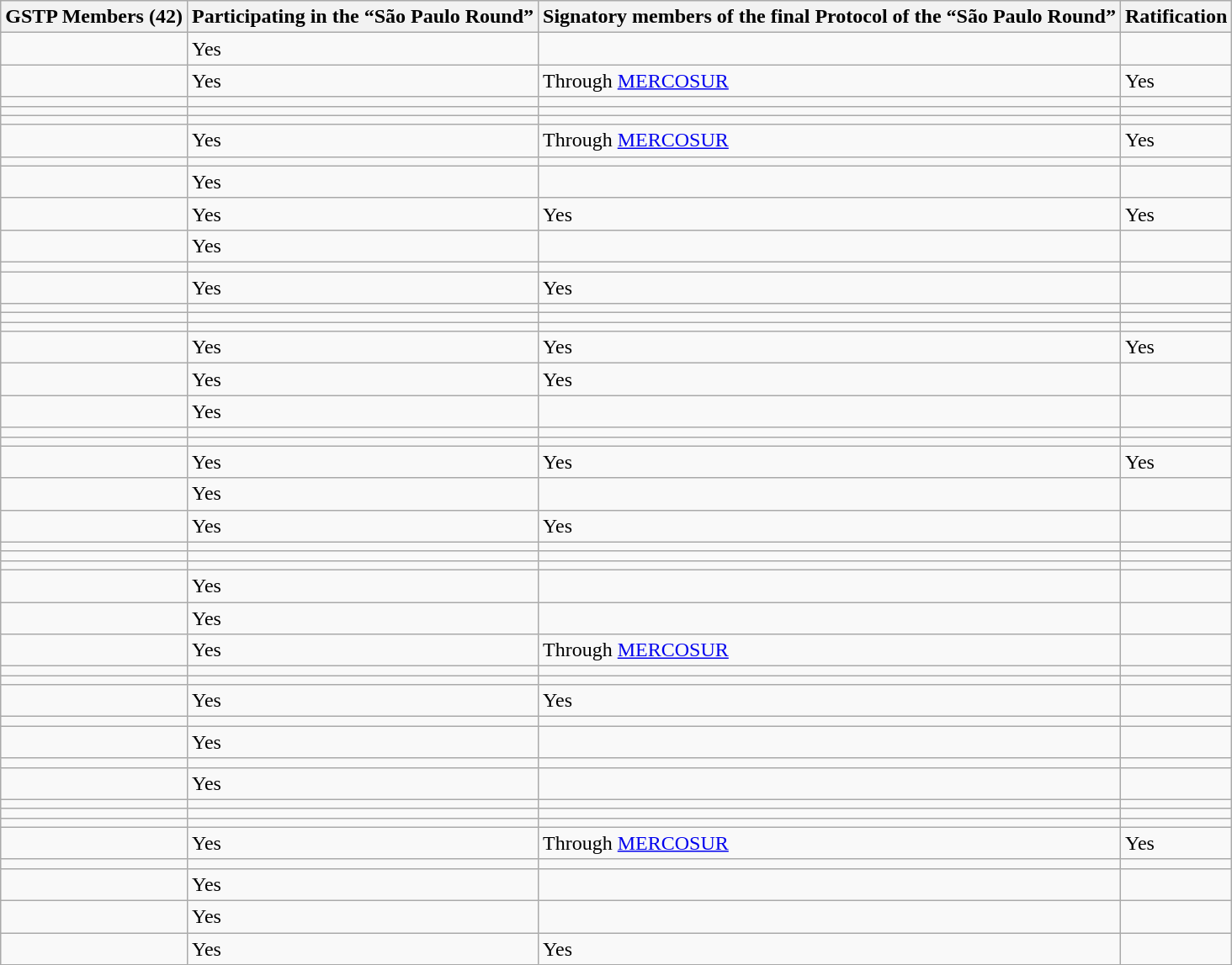<table class="wikitable sortable">
<tr>
<th>GSTP Members (42)</th>
<th>Participating in the “São Paulo Round”</th>
<th>Signatory members of the final Protocol of the “São Paulo Round”</th>
<th>Ratification</th>
</tr>
<tr>
<td></td>
<td>Yes</td>
<td></td>
<td></td>
</tr>
<tr>
<td></td>
<td>Yes</td>
<td>Through <a href='#'>MERCOSUR</a></td>
<td>Yes</td>
</tr>
<tr>
<td></td>
<td></td>
<td></td>
<td></td>
</tr>
<tr>
<td></td>
<td></td>
<td></td>
<td></td>
</tr>
<tr>
<td></td>
<td></td>
<td></td>
<td></td>
</tr>
<tr>
<td></td>
<td>Yes</td>
<td>Through <a href='#'>MERCOSUR</a></td>
<td>Yes</td>
</tr>
<tr>
<td></td>
<td></td>
<td></td>
<td></td>
</tr>
<tr>
<td></td>
<td>Yes</td>
<td></td>
<td></td>
</tr>
<tr>
<td></td>
<td>Yes</td>
<td>Yes</td>
<td>Yes</td>
</tr>
<tr>
<td></td>
<td>Yes</td>
<td></td>
<td></td>
</tr>
<tr>
<td></td>
<td></td>
<td></td>
<td></td>
</tr>
<tr>
<td></td>
<td>Yes</td>
<td>Yes</td>
<td></td>
</tr>
<tr>
<td></td>
<td></td>
<td></td>
<td></td>
</tr>
<tr>
<td></td>
<td></td>
<td></td>
<td></td>
</tr>
<tr>
<td></td>
<td></td>
<td></td>
<td></td>
</tr>
<tr>
<td></td>
<td>Yes</td>
<td>Yes</td>
<td>Yes</td>
</tr>
<tr>
<td></td>
<td>Yes</td>
<td>Yes</td>
<td></td>
</tr>
<tr>
<td></td>
<td>Yes</td>
<td></td>
<td></td>
</tr>
<tr>
<td></td>
<td></td>
<td></td>
<td></td>
</tr>
<tr>
<td></td>
<td></td>
<td></td>
<td></td>
</tr>
<tr>
<td></td>
<td>Yes</td>
<td>Yes</td>
<td>Yes</td>
</tr>
<tr>
<td></td>
<td>Yes</td>
<td></td>
<td></td>
</tr>
<tr>
<td></td>
<td>Yes</td>
<td>Yes</td>
<td></td>
</tr>
<tr>
<td></td>
<td></td>
<td></td>
<td></td>
</tr>
<tr>
<td></td>
<td></td>
<td></td>
<td></td>
</tr>
<tr>
<td></td>
<td></td>
<td></td>
<td></td>
</tr>
<tr>
<td></td>
<td>Yes</td>
<td></td>
<td></td>
</tr>
<tr>
<td></td>
<td>Yes</td>
<td></td>
<td></td>
</tr>
<tr>
<td></td>
<td>Yes</td>
<td>Through <a href='#'>MERCOSUR</a></td>
<td></td>
</tr>
<tr>
<td></td>
<td></td>
<td></td>
<td></td>
</tr>
<tr>
<td></td>
<td></td>
<td></td>
<td></td>
</tr>
<tr>
<td></td>
<td>Yes</td>
<td>Yes</td>
<td></td>
</tr>
<tr>
<td></td>
<td></td>
<td></td>
<td></td>
</tr>
<tr>
<td></td>
<td>Yes</td>
<td></td>
<td></td>
</tr>
<tr>
<td></td>
<td></td>
<td></td>
<td></td>
</tr>
<tr>
<td></td>
<td>Yes</td>
<td></td>
<td></td>
</tr>
<tr>
<td></td>
<td></td>
<td></td>
<td></td>
</tr>
<tr>
<td></td>
<td></td>
<td></td>
<td></td>
</tr>
<tr>
<td></td>
<td></td>
<td></td>
<td></td>
</tr>
<tr>
<td></td>
<td>Yes</td>
<td>Through <a href='#'>MERCOSUR</a></td>
<td>Yes</td>
</tr>
<tr>
<td></td>
<td></td>
<td></td>
<td></td>
</tr>
<tr>
<td></td>
<td>Yes</td>
<td></td>
<td></td>
</tr>
<tr>
<td></td>
<td>Yes</td>
<td></td>
<td></td>
</tr>
<tr>
<td></td>
<td>Yes</td>
<td>Yes</td>
<td></td>
</tr>
</table>
